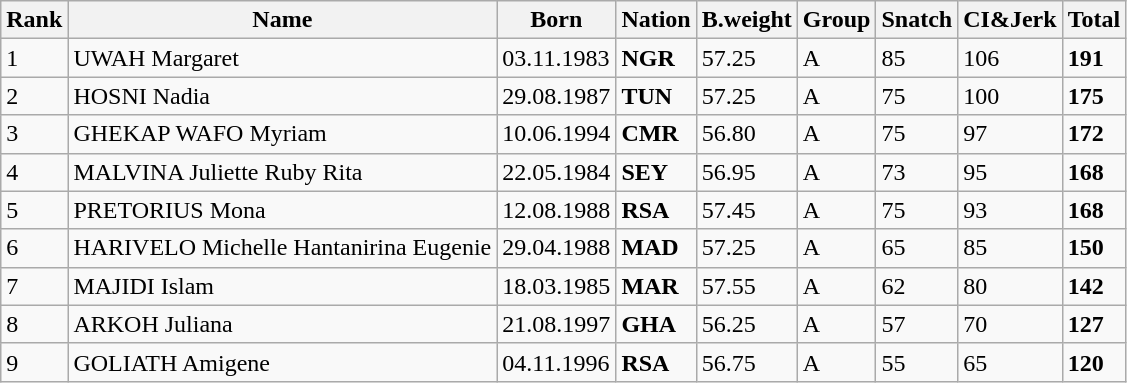<table class="wikitable">
<tr>
<th>Rank</th>
<th>Name</th>
<th>Born</th>
<th>Nation</th>
<th>B.weight</th>
<th>Group</th>
<th>Snatch</th>
<th>CI&Jerk</th>
<th>Total</th>
</tr>
<tr>
<td>1</td>
<td>UWAH Margaret</td>
<td>03.11.1983</td>
<td><strong>NGR</strong></td>
<td>57.25</td>
<td>A</td>
<td>85</td>
<td>106</td>
<td><strong>191</strong></td>
</tr>
<tr>
<td>2</td>
<td>HOSNI Nadia</td>
<td>29.08.1987</td>
<td><strong>TUN</strong></td>
<td>57.25</td>
<td>A</td>
<td>75</td>
<td>100</td>
<td><strong>175</strong></td>
</tr>
<tr>
<td>3</td>
<td>GHEKAP WAFO Myriam</td>
<td>10.06.1994</td>
<td><strong>CMR</strong></td>
<td>56.80</td>
<td>A</td>
<td>75</td>
<td>97</td>
<td><strong>172</strong></td>
</tr>
<tr>
<td>4</td>
<td>MALVINA Juliette Ruby Rita</td>
<td>22.05.1984</td>
<td><strong>SEY</strong></td>
<td>56.95</td>
<td>A</td>
<td>73</td>
<td>95</td>
<td><strong>168</strong></td>
</tr>
<tr>
<td>5</td>
<td>PRETORIUS Mona</td>
<td>12.08.1988</td>
<td><strong>RSA</strong></td>
<td>57.45</td>
<td>A</td>
<td>75</td>
<td>93</td>
<td><strong>168</strong></td>
</tr>
<tr>
<td>6</td>
<td>HARIVELO Michelle Hantanirina Eugenie</td>
<td>29.04.1988</td>
<td><strong>MAD</strong></td>
<td>57.25</td>
<td>A</td>
<td>65</td>
<td>85</td>
<td><strong>150</strong></td>
</tr>
<tr>
<td>7</td>
<td>MAJIDI Islam</td>
<td>18.03.1985</td>
<td><strong>MAR</strong></td>
<td>57.55</td>
<td>A</td>
<td>62</td>
<td>80</td>
<td><strong>142</strong></td>
</tr>
<tr>
<td>8</td>
<td>ARKOH Juliana</td>
<td>21.08.1997</td>
<td><strong>GHA</strong></td>
<td>56.25</td>
<td>A</td>
<td>57</td>
<td>70</td>
<td><strong>127</strong></td>
</tr>
<tr>
<td>9</td>
<td>GOLIATH Amigene</td>
<td>04.11.1996</td>
<td><strong>RSA</strong></td>
<td>56.75</td>
<td>A</td>
<td>55</td>
<td>65</td>
<td><strong>120</strong></td>
</tr>
</table>
